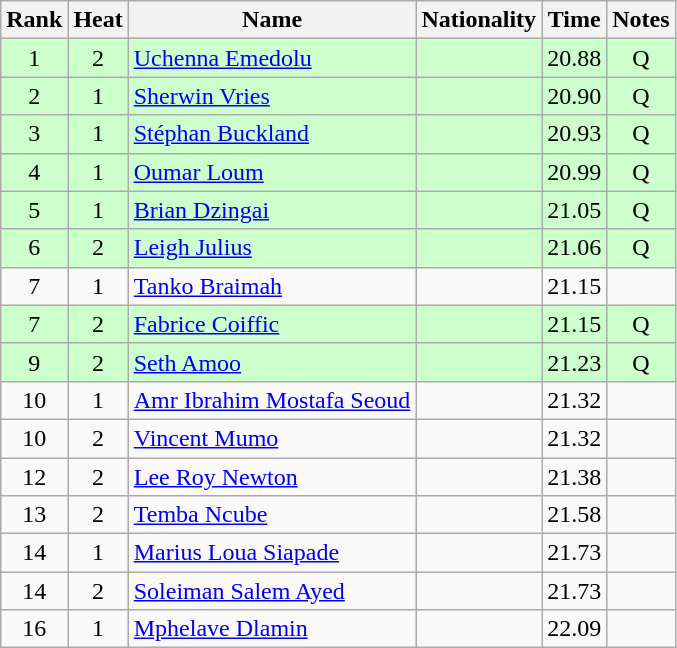<table class="wikitable sortable" style="text-align:center">
<tr>
<th>Rank</th>
<th>Heat</th>
<th>Name</th>
<th>Nationality</th>
<th>Time</th>
<th>Notes</th>
</tr>
<tr bgcolor=ccffcc>
<td>1</td>
<td>2</td>
<td align=left><a href='#'>Uchenna Emedolu</a></td>
<td align=left></td>
<td>20.88</td>
<td>Q</td>
</tr>
<tr bgcolor=ccffcc>
<td>2</td>
<td>1</td>
<td align=left><a href='#'>Sherwin Vries</a></td>
<td align=left></td>
<td>20.90</td>
<td>Q</td>
</tr>
<tr bgcolor=ccffcc>
<td>3</td>
<td>1</td>
<td align=left><a href='#'>Stéphan Buckland</a></td>
<td align=left></td>
<td>20.93</td>
<td>Q</td>
</tr>
<tr bgcolor=ccffcc>
<td>4</td>
<td>1</td>
<td align=left><a href='#'>Oumar Loum</a></td>
<td align=left></td>
<td>20.99</td>
<td>Q</td>
</tr>
<tr bgcolor=ccffcc>
<td>5</td>
<td>1</td>
<td align=left><a href='#'>Brian Dzingai</a></td>
<td align=left></td>
<td>21.05</td>
<td>Q</td>
</tr>
<tr bgcolor=ccffcc>
<td>6</td>
<td>2</td>
<td align=left><a href='#'>Leigh Julius</a></td>
<td align=left></td>
<td>21.06</td>
<td>Q</td>
</tr>
<tr>
<td>7</td>
<td>1</td>
<td align=left><a href='#'>Tanko Braimah</a></td>
<td align=left></td>
<td>21.15</td>
<td></td>
</tr>
<tr bgcolor=ccffcc>
<td>7</td>
<td>2</td>
<td align=left><a href='#'>Fabrice Coiffic</a></td>
<td align=left></td>
<td>21.15</td>
<td>Q</td>
</tr>
<tr bgcolor=ccffcc>
<td>9</td>
<td>2</td>
<td align=left><a href='#'>Seth Amoo</a></td>
<td align=left></td>
<td>21.23</td>
<td>Q</td>
</tr>
<tr>
<td>10</td>
<td>1</td>
<td align=left><a href='#'>Amr Ibrahim Mostafa Seoud</a></td>
<td align=left></td>
<td>21.32</td>
<td></td>
</tr>
<tr>
<td>10</td>
<td>2</td>
<td align=left><a href='#'>Vincent Mumo</a></td>
<td align=left></td>
<td>21.32</td>
<td></td>
</tr>
<tr>
<td>12</td>
<td>2</td>
<td align=left><a href='#'>Lee Roy Newton</a></td>
<td align=left></td>
<td>21.38</td>
<td></td>
</tr>
<tr>
<td>13</td>
<td>2</td>
<td align=left><a href='#'>Temba Ncube</a></td>
<td align=left></td>
<td>21.58</td>
<td></td>
</tr>
<tr>
<td>14</td>
<td>1</td>
<td align=left><a href='#'>Marius Loua Siapade</a></td>
<td align=left></td>
<td>21.73</td>
<td></td>
</tr>
<tr>
<td>14</td>
<td>2</td>
<td align=left><a href='#'>Soleiman Salem Ayed</a></td>
<td align=left></td>
<td>21.73</td>
<td></td>
</tr>
<tr>
<td>16</td>
<td>1</td>
<td align=left><a href='#'>Mphelave Dlamin</a></td>
<td align=left></td>
<td>22.09</td>
<td></td>
</tr>
</table>
